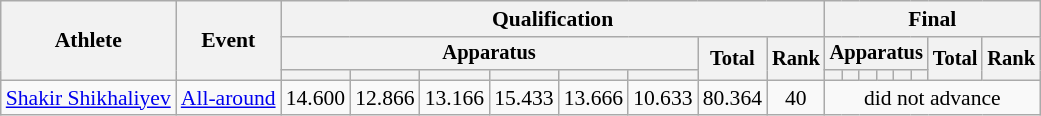<table class="wikitable" style="font-size:90%">
<tr>
<th rowspan=3>Athlete</th>
<th rowspan=3>Event</th>
<th colspan =8>Qualification</th>
<th colspan =8>Final</th>
</tr>
<tr style="font-size:95%">
<th colspan=6>Apparatus</th>
<th rowspan=2>Total</th>
<th rowspan=2>Rank</th>
<th colspan=6>Apparatus</th>
<th rowspan=2>Total</th>
<th rowspan=2>Rank</th>
</tr>
<tr style="font-size:95%">
<th></th>
<th></th>
<th></th>
<th></th>
<th></th>
<th></th>
<th></th>
<th></th>
<th></th>
<th></th>
<th></th>
<th></th>
</tr>
<tr align=center>
<td align=left><a href='#'>Shakir Shikhaliyev</a></td>
<td align=left><a href='#'>All-around</a></td>
<td>14.600</td>
<td>12.866</td>
<td>13.166</td>
<td>15.433</td>
<td>13.666</td>
<td>10.633</td>
<td>80.364</td>
<td>40</td>
<td colspan=8>did not advance</td>
</tr>
</table>
